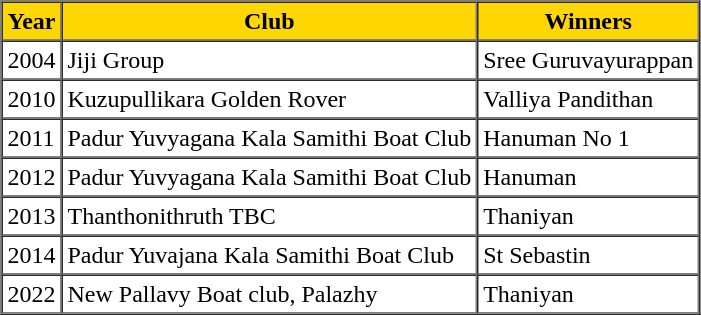<table border = "1" cellpadding = "3" cellspacing = "0">
<tr>
<th align = "center" bgcolor = "#FFD700">Year</th>
<th align = "center" bgcolor = "#FFD700">Club</th>
<th align = "center" bgcolor = "#FFD700">Winners</th>
</tr>
<tr>
<td>2004</td>
<td>Jiji Group</td>
<td>Sree Guruvayurappan</td>
</tr>
<tr>
<td>2010</td>
<td>Kuzupullikara Golden Rover</td>
<td>Valliya Pandithan</td>
</tr>
<tr>
<td>2011</td>
<td>Padur Yuvyagana Kala Samithi Boat Club</td>
<td>Hanuman No 1</td>
</tr>
<tr>
<td>2012</td>
<td>Padur Yuvyagana Kala Samithi Boat Club</td>
<td>Hanuman</td>
</tr>
<tr>
<td>2013</td>
<td>Thanthonithruth TBC</td>
<td>Thaniyan</td>
</tr>
<tr>
<td>2014</td>
<td>Padur Yuvajana Kala Samithi Boat Club</td>
<td>St Sebastin</td>
</tr>
<tr>
<td>2022</td>
<td>New Pallavy Boat club, Palazhy</td>
<td>Thaniyan</td>
</tr>
</table>
